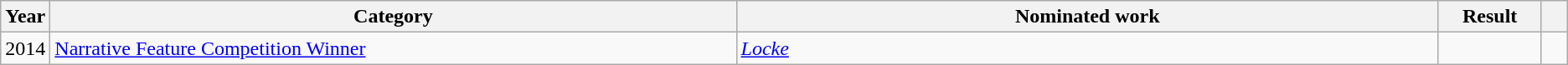<table class="wikitable sortable">
<tr>
<th scope="col" style="width:1em;">Year</th>
<th scope="col" style="width:39em;">Category</th>
<th scope="col" style="width:40em;">Nominated work</th>
<th scope="col" style="width:5em;">Result</th>
<th scope="col" style="width:1em;"class="unsortable"></th>
</tr>
<tr>
<td>2014</td>
<td><a href='#'>Narrative Feature Competition Winner</a></td>
<td><em><a href='#'>Locke</a></em></td>
<td></td>
<td></td>
</tr>
</table>
